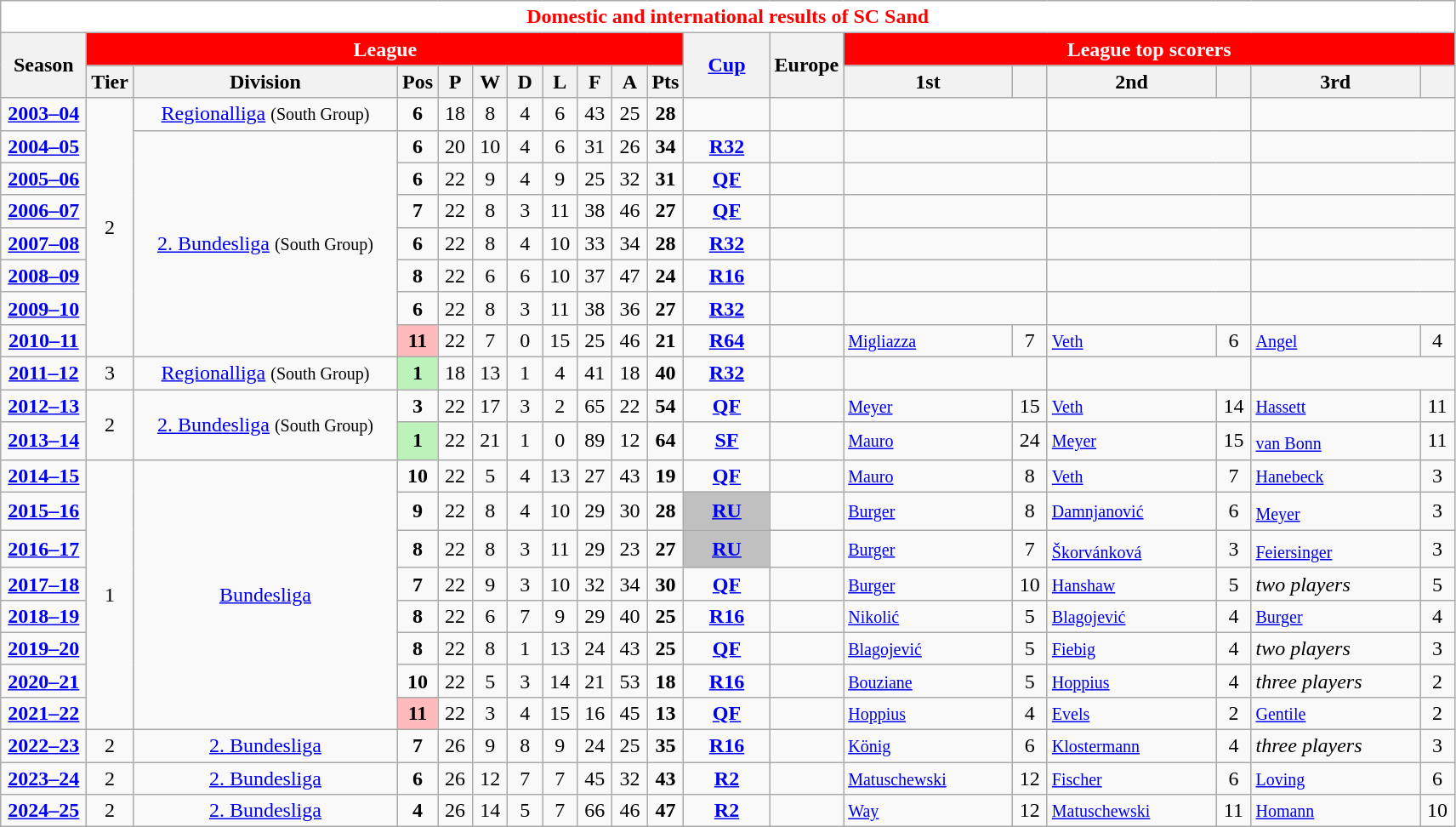<table class="wikitable" style="text-align: center;">
<tr>
<th style="color:red; background:white;" colspan=20>Domestic and international results of SC Sand</th>
</tr>
<tr>
<th rowspan=2 width="60"align=center>Season</th>
<th colspan="10" style="color:white; background:red;">League</th>
<th rowspan=2 width="60"align=center><a href='#'>Cup</a></th>
<th rowspan=2 colspan=2>Europe</th>
<th colspan=6 style="color:white; background:red;">League top scorers</th>
</tr>
<tr>
<th width="20px">Tier</th>
<th width=200px>Division</th>
<th width=20px>Pos</th>
<th width=20px>P</th>
<th width=20px>W</th>
<th width=20px>D</th>
<th width=20px>L</th>
<th width=20px>F</th>
<th width=20px>A</th>
<th width=20px>Pts</th>
<th width=125px>1st</th>
<th width=20px></th>
<th width=125px>2nd</th>
<th width=20px></th>
<th width=125px>3rd</th>
<th width=20px></th>
</tr>
<tr>
<td><strong><a href='#'>2003–04</a></strong></td>
<td rowspan=8>2</td>
<td><a href='#'>Regionalliga</a> <small>(South Group)</small></td>
<td><strong>6</strong></td>
<td>18</td>
<td>8</td>
<td>4</td>
<td>6</td>
<td>43</td>
<td>25</td>
<td><strong>28</strong></td>
<td></td>
<td colspan=2></td>
<td colspan=2></td>
<td colspan=2></td>
<td colspan=2></td>
</tr>
<tr>
<td><strong><a href='#'>2004–05</a></strong></td>
<td rowspan=7><a href='#'>2. Bundesliga</a> <small>(South Group)</small></td>
<td><strong>6</strong></td>
<td>20</td>
<td>10</td>
<td>4</td>
<td>6</td>
<td>31</td>
<td>26</td>
<td><strong>34</strong></td>
<td><strong><a href='#'>R32</a></strong></td>
<td colspan=2></td>
<td colspan=2></td>
<td colspan=2></td>
<td colspan=2></td>
</tr>
<tr>
<td><strong><a href='#'>2005–06</a></strong></td>
<td><strong>6</strong></td>
<td>22</td>
<td>9</td>
<td>4</td>
<td>9</td>
<td>25</td>
<td>32</td>
<td><strong>31</strong></td>
<td><strong><a href='#'>QF</a></strong></td>
<td colspan=2></td>
<td colspan=2></td>
<td colspan=2></td>
<td colspan=2></td>
</tr>
<tr>
<td><strong><a href='#'>2006–07</a></strong></td>
<td><strong>7</strong></td>
<td>22</td>
<td>8</td>
<td>3</td>
<td>11</td>
<td>38</td>
<td>46</td>
<td><strong>27</strong></td>
<td><strong><a href='#'>QF</a></strong></td>
<td colspan=2></td>
<td colspan=2></td>
<td colspan=2></td>
<td colspan=2></td>
</tr>
<tr>
<td><strong><a href='#'>2007–08</a></strong></td>
<td><strong>6</strong></td>
<td>22</td>
<td>8</td>
<td>4</td>
<td>10</td>
<td>33</td>
<td>34</td>
<td><strong>28</strong></td>
<td><strong><a href='#'>R32</a></strong></td>
<td colspan=2></td>
<td colspan=2></td>
<td colspan=2></td>
<td colspan=2></td>
</tr>
<tr>
<td><strong><a href='#'>2008–09</a></strong></td>
<td><strong>8</strong></td>
<td>22</td>
<td>6</td>
<td>6</td>
<td>10</td>
<td>37</td>
<td>47</td>
<td><strong>24</strong></td>
<td><strong><a href='#'>R16</a></strong></td>
<td colspan=2></td>
<td colspan=2></td>
<td colspan=2></td>
<td colspan=2></td>
</tr>
<tr>
<td><strong><a href='#'>2009–10</a></strong></td>
<td><strong>6</strong></td>
<td>22</td>
<td>8</td>
<td>3</td>
<td>11</td>
<td>38</td>
<td>36</td>
<td><strong>27</strong></td>
<td><strong><a href='#'>R32</a></strong></td>
<td colspan=2></td>
<td colspan=2></td>
<td colspan=2></td>
<td colspan=2></td>
</tr>
<tr>
<td><strong><a href='#'>2010–11</a></strong></td>
<td bgcolor=#ffbbbb><strong>11</strong></td>
<td>22</td>
<td>7</td>
<td>0</td>
<td>15</td>
<td>25</td>
<td>46</td>
<td><strong>21</strong></td>
<td><strong><a href='#'>R64</a></strong></td>
<td colspan=2></td>
<td align=left> <small><a href='#'>Migliazza</a></small></td>
<td>7</td>
<td align=left> <small><a href='#'>Veth</a></small></td>
<td>6</td>
<td align=left> <small><a href='#'>Angel</a></small></td>
<td>4</td>
</tr>
<tr>
<td><strong><a href='#'>2011–12</a></strong></td>
<td>3</td>
<td><a href='#'>Regionalliga</a> <small>(South Group)</small></td>
<td bgcolor=#bbf3bb><strong>1</strong></td>
<td>18</td>
<td>13</td>
<td>1</td>
<td>4</td>
<td>41</td>
<td>18</td>
<td><strong>40</strong></td>
<td><strong><a href='#'>R32</a></strong></td>
<td colspan=2></td>
<td colspan=2></td>
<td colspan=2></td>
<td colspan=2></td>
</tr>
<tr>
<td><strong><a href='#'>2012–13</a></strong></td>
<td rowspan=2>2</td>
<td rowspan=2><a href='#'>2. Bundesliga</a> <small>(South Group)</small></td>
<td><strong>3</strong></td>
<td>22</td>
<td>17</td>
<td>3</td>
<td>2</td>
<td>65</td>
<td>22</td>
<td><strong>54</strong></td>
<td><strong><a href='#'>QF</a></strong></td>
<td colspan=2></td>
<td align=left> <small><a href='#'>Meyer</a></small></td>
<td>15</td>
<td align=left> <small><a href='#'>Veth</a></small></td>
<td>14</td>
<td align=left> <small><a href='#'>Hassett</a></small></td>
<td>11</td>
</tr>
<tr>
<td><strong><a href='#'>2013–14</a></strong></td>
<td bgcolor=#bbf3bb><strong>1</strong></td>
<td>22</td>
<td>21</td>
<td>1</td>
<td>0</td>
<td>89</td>
<td>12</td>
<td><strong>64</strong></td>
<td><strong><a href='#'>SF</a></strong></td>
<td colspan=2></td>
<td align=left> <small><a href='#'>Mauro</a></small></td>
<td>24</td>
<td align=left> <small><a href='#'>Meyer</a></small></td>
<td>15</td>
<td align=left> <small><a href='#'>van Bonn</a></small> <sup></sup></td>
<td>11</td>
</tr>
<tr>
<td><strong><a href='#'>2014–15</a></strong></td>
<td rowspan=8>1</td>
<td rowspan=8><a href='#'>Bundesliga</a></td>
<td><strong>10</strong></td>
<td>22</td>
<td>5</td>
<td>4</td>
<td>13</td>
<td>27</td>
<td>43</td>
<td><strong>19</strong></td>
<td><strong><a href='#'>QF</a></strong></td>
<td colspan=2></td>
<td align=left> <small><a href='#'>Mauro</a></small></td>
<td>8</td>
<td align=left> <small><a href='#'>Veth</a></small></td>
<td>7</td>
<td align=left> <small><a href='#'>Hanebeck</a></small></td>
<td>3</td>
</tr>
<tr>
<td><strong><a href='#'>2015–16</a></strong></td>
<td><strong>9</strong></td>
<td>22</td>
<td>8</td>
<td>4</td>
<td>10</td>
<td>29</td>
<td>30</td>
<td><strong>28</strong></td>
<td bgcolor=silver><strong><a href='#'>RU</a></strong></td>
<td colspan=2></td>
<td align=left> <small><a href='#'>Burger</a></small></td>
<td>8</td>
<td align=left> <small><a href='#'>Damnjanović</a></small></td>
<td>6</td>
<td align=left> <small><a href='#'>Meyer</a></small> <sup></sup></td>
<td>3</td>
</tr>
<tr>
<td><strong><a href='#'>2016–17</a></strong></td>
<td><strong>8</strong></td>
<td>22</td>
<td>8</td>
<td>3</td>
<td>11</td>
<td>29</td>
<td>23</td>
<td><strong>27</strong></td>
<td bgcolor=silver><strong><a href='#'>RU</a></strong></td>
<td colspan=2></td>
<td align=left> <small><a href='#'>Burger</a></small></td>
<td>7</td>
<td align=left> <small><a href='#'>Škorvánková</a></small> <sup></sup></td>
<td>3</td>
<td align=left> <small><a href='#'>Feiersinger</a></small> <sup></sup></td>
<td>3</td>
</tr>
<tr>
<td><strong><a href='#'>2017–18</a></strong></td>
<td><strong>7</strong></td>
<td>22</td>
<td>9</td>
<td>3</td>
<td>10</td>
<td>32</td>
<td>34</td>
<td><strong>30</strong></td>
<td><strong><a href='#'>QF</a></strong></td>
<td colspan=2></td>
<td align=left> <small><a href='#'>Burger</a></small></td>
<td>10</td>
<td align=left> <small><a href='#'>Hanshaw</a></small></td>
<td>5</td>
<td align=left><em>two players</em></td>
<td>5</td>
</tr>
<tr>
<td><strong><a href='#'>2018–19</a></strong></td>
<td><strong>8</strong></td>
<td>22</td>
<td>6</td>
<td>7</td>
<td>9</td>
<td>29</td>
<td>40</td>
<td><strong>25</strong></td>
<td><strong><a href='#'>R16</a></strong></td>
<td colspan=2></td>
<td align=left> <small><a href='#'>Nikolić</a></small></td>
<td>5</td>
<td align=left> <small><a href='#'>Blagojević</a></small></td>
<td>4</td>
<td align=left> <small><a href='#'>Burger</a></small></td>
<td>4</td>
</tr>
<tr>
<td><strong><a href='#'>2019–20</a></strong></td>
<td><strong>8</strong></td>
<td>22</td>
<td>8</td>
<td>1</td>
<td>13</td>
<td>24</td>
<td>43</td>
<td><strong>25</strong></td>
<td><strong><a href='#'>QF</a></strong></td>
<td colspan=2></td>
<td align=left> <small><a href='#'>Blagojević</a></small></td>
<td>5</td>
<td align=left> <small><a href='#'>Fiebig</a></small></td>
<td>4</td>
<td align=left><em>two players</em></td>
<td>3</td>
</tr>
<tr>
<td><strong><a href='#'>2020–21</a></strong></td>
<td><strong>10</strong></td>
<td>22</td>
<td>5</td>
<td>3</td>
<td>14</td>
<td>21</td>
<td>53</td>
<td><strong>18</strong></td>
<td><strong><a href='#'>R16</a></strong></td>
<td colspan=2></td>
<td align=left> <small><a href='#'>Bouziane</a></small></td>
<td>5</td>
<td align=left> <small><a href='#'>Hoppius</a></small></td>
<td>4</td>
<td align=left><em>three players</em></td>
<td>2</td>
</tr>
<tr>
<td><strong><a href='#'>2021–22</a></strong></td>
<td bgcolor=#ffbbbb><strong>11</strong></td>
<td>22</td>
<td>3</td>
<td>4</td>
<td>15</td>
<td>16</td>
<td>45</td>
<td><strong>13</strong></td>
<td><strong><a href='#'>QF</a></strong></td>
<td colspan=2></td>
<td align=left> <small><a href='#'>Hoppius</a></small></td>
<td>4</td>
<td align=left> <small><a href='#'>Evels</a></small></td>
<td>2</td>
<td align=left> <small><a href='#'>Gentile</a></small></td>
<td>2</td>
</tr>
<tr>
<td><strong><a href='#'>2022–23</a></strong></td>
<td>2</td>
<td><a href='#'>2. Bundesliga</a></td>
<td><strong>7</strong></td>
<td>26</td>
<td>9</td>
<td>8</td>
<td>9</td>
<td>24</td>
<td>25</td>
<td><strong>35</strong></td>
<td><strong><a href='#'>R16</a></strong></td>
<td colspan=2></td>
<td align=left> <small><a href='#'>König</a></small></td>
<td>6</td>
<td align=left> <small><a href='#'>Klostermann</a></small></td>
<td>4</td>
<td align=left><em>three players</em></td>
<td>3</td>
</tr>
<tr>
<td><strong><a href='#'>2023–24</a></strong></td>
<td>2</td>
<td><a href='#'>2. Bundesliga</a></td>
<td><strong>6</strong></td>
<td>26</td>
<td>12</td>
<td>7</td>
<td>7</td>
<td>45</td>
<td>32</td>
<td><strong>43</strong></td>
<td><strong><a href='#'>R2</a></strong></td>
<td colspan=2></td>
<td align=left> <small><a href='#'>Matuschewski</a></small></td>
<td>12</td>
<td align=left> <small><a href='#'>Fischer</a></small></td>
<td>6</td>
<td align=left> <small><a href='#'>Loving</a></small></td>
<td>6</td>
</tr>
<tr>
<td><strong><a href='#'>2024–25</a></strong></td>
<td>2</td>
<td><a href='#'>2. Bundesliga</a></td>
<td><strong>4</strong></td>
<td>26</td>
<td>14</td>
<td>5</td>
<td>7</td>
<td>66</td>
<td>46</td>
<td><strong>47 </strong></td>
<td><strong><a href='#'>R2</a></strong></td>
<td colspan=2></td>
<td align=left> <small><a href='#'>Way</a></small></td>
<td>12</td>
<td align=left> <small><a href='#'>Matuschewski</a></small></td>
<td>11</td>
<td align=left> <small><a href='#'>Homann</a></small></td>
<td>10</td>
</tr>
</table>
